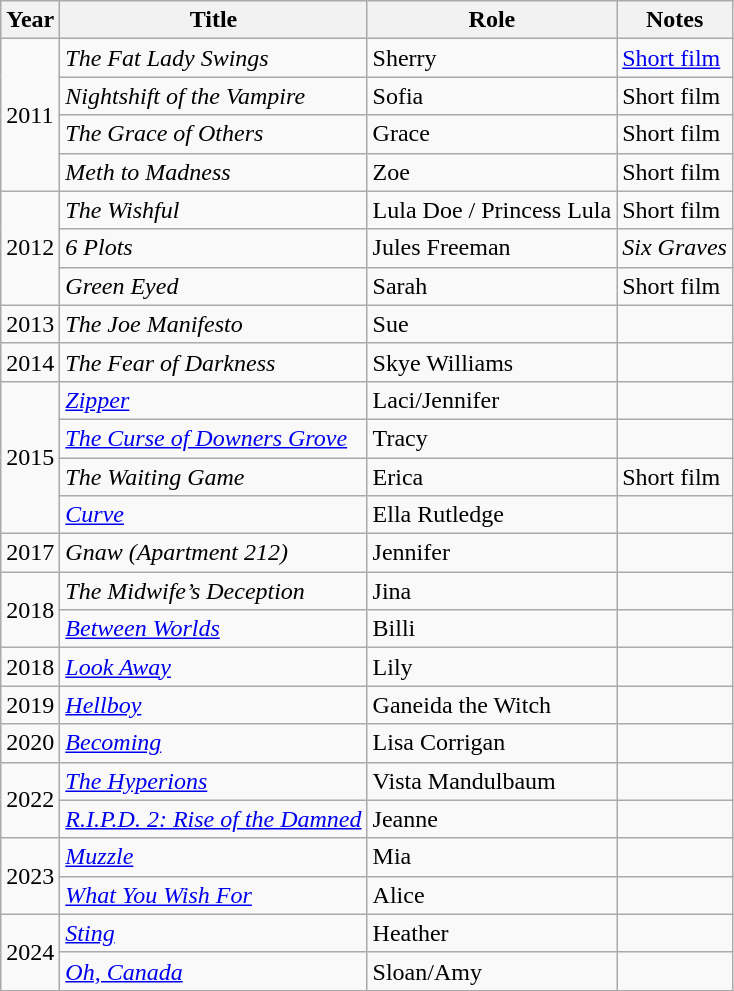<table class="wikitable sortable">
<tr>
<th>Year</th>
<th>Title</th>
<th>Role</th>
<th class="unsortable">Notes</th>
</tr>
<tr>
<td rowspan="4">2011</td>
<td><em>The Fat Lady Swings</em></td>
<td>Sherry</td>
<td><a href='#'>Short film</a></td>
</tr>
<tr>
<td><em>Nightshift of the Vampire</em></td>
<td>Sofia</td>
<td>Short film</td>
</tr>
<tr>
<td><em>The Grace of Others</em></td>
<td>Grace</td>
<td>Short film</td>
</tr>
<tr>
<td><em>Meth to Madness</em></td>
<td>Zoe</td>
<td>Short film</td>
</tr>
<tr>
<td rowspan="3">2012</td>
<td><em>The Wishful</em></td>
<td>Lula Doe / Princess Lula</td>
<td>Short film</td>
</tr>
<tr>
<td><em>6 Plots</em></td>
<td>Jules Freeman</td>
<td> <em>Six Graves</em></td>
</tr>
<tr>
<td><em>Green Eyed</em></td>
<td>Sarah</td>
<td>Short film</td>
</tr>
<tr>
<td>2013</td>
<td><em>The Joe Manifesto</em></td>
<td>Sue</td>
<td></td>
</tr>
<tr>
<td>2014</td>
<td><em>The Fear of Darkness</em></td>
<td>Skye Williams</td>
<td></td>
</tr>
<tr>
<td rowspan="4">2015</td>
<td><em><a href='#'>Zipper</a></em></td>
<td>Laci/Jennifer</td>
<td></td>
</tr>
<tr>
<td><em><a href='#'>The Curse of Downers Grove</a></em></td>
<td>Tracy</td>
<td></td>
</tr>
<tr>
<td><em>The Waiting Game</em></td>
<td>Erica</td>
<td>Short film</td>
</tr>
<tr>
<td><em><a href='#'>Curve</a></em></td>
<td>Ella Rutledge</td>
<td></td>
</tr>
<tr>
<td>2017</td>
<td><em>Gnaw (Apartment 212)</em></td>
<td>Jennifer</td>
<td></td>
</tr>
<tr>
<td rowspan="2">2018</td>
<td><em>The Midwife’s Deception</em></td>
<td>Jina</td>
<td></td>
</tr>
<tr>
<td><em><a href='#'>Between Worlds</a></em></td>
<td>Billi</td>
<td></td>
</tr>
<tr>
<td>2018</td>
<td><em><a href='#'>Look Away</a></em></td>
<td>Lily</td>
<td></td>
</tr>
<tr>
<td>2019</td>
<td><em><a href='#'>Hellboy</a></em></td>
<td>Ganeida the Witch</td>
<td></td>
</tr>
<tr>
<td>2020</td>
<td><em><a href='#'>Becoming</a></em></td>
<td>Lisa Corrigan</td>
<td></td>
</tr>
<tr>
<td rowspan="2">2022</td>
<td><em><a href='#'>The Hyperions</a></em></td>
<td>Vista Mandulbaum</td>
<td></td>
</tr>
<tr>
<td><em><a href='#'>R.I.P.D. 2: Rise of the Damned</a></em></td>
<td>Jeanne</td>
<td></td>
</tr>
<tr>
<td rowspan="2">2023</td>
<td><em><a href='#'>Muzzle</a></em></td>
<td>Mia</td>
<td></td>
</tr>
<tr>
<td><em><a href='#'>What You Wish For</a></em></td>
<td>Alice</td>
<td></td>
</tr>
<tr>
<td rowspan="2">2024</td>
<td><em><a href='#'>Sting</a></em></td>
<td>Heather</td>
<td></td>
</tr>
<tr>
<td><em><a href='#'>Oh, Canada</a></em></td>
<td>Sloan/Amy</td>
<td></td>
</tr>
</table>
